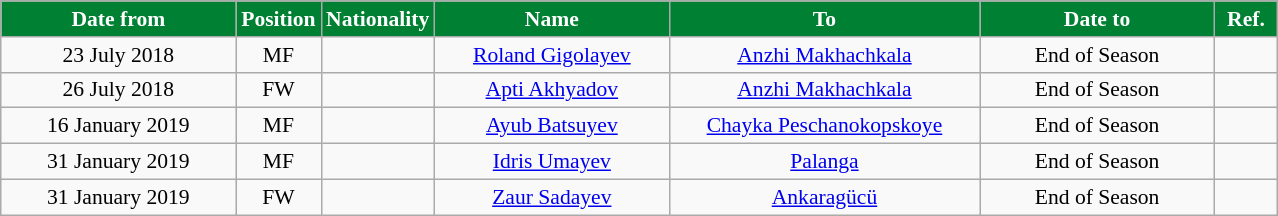<table class="wikitable" style="text-align:center; font-size:90%; ">
<tr>
<th style="background:#008033; color:white; width:150px;">Date from</th>
<th style="background:#008033; color:white; width:50px;">Position</th>
<th style="background:#008033; color:white; width:50px;">Nationality</th>
<th style="background:#008033; color:white; width:150px;">Name</th>
<th style="background:#008033; color:white; width:200px;">To</th>
<th style="background:#008033; color:white; width:150px;">Date to</th>
<th style="background:#008033; color:white; width:35px;">Ref.</th>
</tr>
<tr>
<td>23 July 2018</td>
<td>MF</td>
<td></td>
<td><a href='#'>Roland Gigolayev</a></td>
<td><a href='#'>Anzhi Makhachkala</a></td>
<td>End of Season</td>
<td></td>
</tr>
<tr>
<td>26 July 2018</td>
<td>FW</td>
<td></td>
<td><a href='#'>Apti Akhyadov</a></td>
<td><a href='#'>Anzhi Makhachkala</a></td>
<td>End of Season</td>
<td></td>
</tr>
<tr>
<td>16 January 2019</td>
<td>MF</td>
<td></td>
<td><a href='#'>Ayub Batsuyev</a></td>
<td><a href='#'>Chayka Peschanokopskoye</a></td>
<td>End of Season</td>
<td></td>
</tr>
<tr>
<td>31 January 2019</td>
<td>MF</td>
<td></td>
<td><a href='#'>Idris Umayev</a></td>
<td><a href='#'>Palanga</a></td>
<td>End of Season</td>
<td></td>
</tr>
<tr>
<td>31 January 2019</td>
<td>FW</td>
<td></td>
<td><a href='#'>Zaur Sadayev</a></td>
<td><a href='#'>Ankaragücü</a></td>
<td>End of Season</td>
<td></td>
</tr>
</table>
